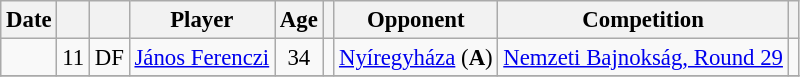<table class="wikitable sortable" style="text-align:center; font-size:95%;">
<tr>
<th>Date</th>
<th></th>
<th></th>
<th>Player</th>
<th>Age</th>
<th></th>
<th>Opponent</th>
<th>Competition</th>
<th class="unsortable"></th>
</tr>
<tr>
<td data-sort-value="1"></td>
<td>11</td>
<td>DF</td>
<td style="text-align:left;" data-sort-value="Ferenczi"> <a href='#'>János Ferenczi</a></td>
<td>34</td>
<td></td>
<td style="text-align:left;"><a href='#'>Nyíregyháza</a> (<strong>A</strong>)</td>
<td style="text-align:left;"><a href='#'>Nemzeti Bajnokság, Round 29</a></td>
<td></td>
</tr>
<tr>
</tr>
</table>
